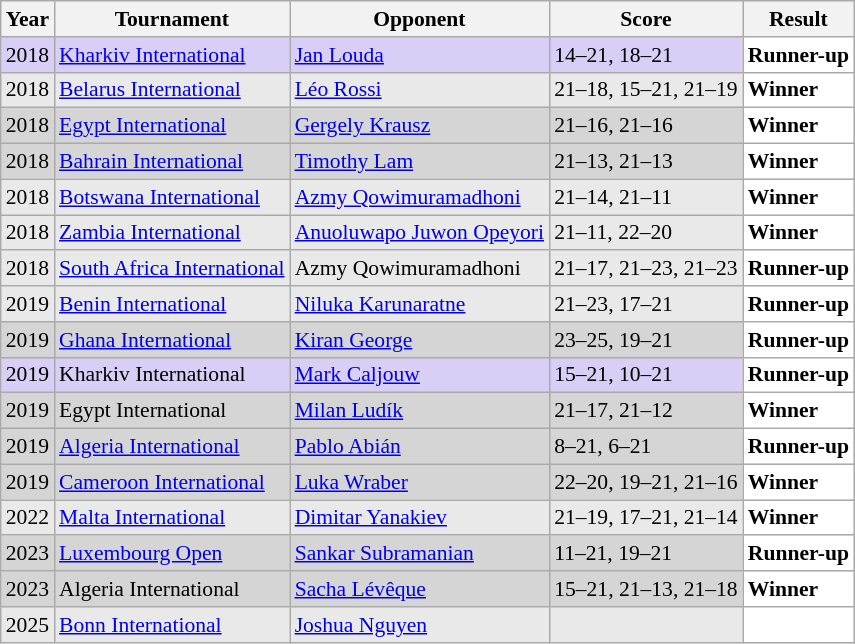<table class="sortable wikitable" style="font-size: 90%;">
<tr>
<th>Year</th>
<th>Tournament</th>
<th>Opponent</th>
<th>Score</th>
<th>Result</th>
</tr>
<tr style="background:#D8CEF6">
<td align="center">2018</td>
<td align="left"><a href='#'>Kharkiv International</a></td>
<td align="left"> <a href='#'>Jan Louda</a></td>
<td align="left">14–21, 18–21</td>
<td style="text-align:left; background:white"> <strong>Runner-up</strong></td>
</tr>
<tr style="background:#E9E9E9">
<td align="center">2018</td>
<td align="left"><a href='#'>Belarus International</a></td>
<td align="left"> <a href='#'>Léo Rossi</a></td>
<td align="left">21–18, 15–21, 21–19</td>
<td style="text-align:left; background:white"> <strong>Winner</strong></td>
</tr>
<tr style="background:#D5D5D5">
<td align="center">2018</td>
<td align="left"><a href='#'>Egypt International</a></td>
<td align="left"> <a href='#'>Gergely Krausz</a></td>
<td align="left">21–16, 21–16</td>
<td style="text-align:left; background:white"> <strong>Winner</strong></td>
</tr>
<tr style="background:#D5D5D5">
<td align="center">2018</td>
<td align="left"><a href='#'>Bahrain International</a></td>
<td align="left"> <a href='#'>Timothy Lam</a></td>
<td align="left">21–13, 21–13</td>
<td style="text-align:left; background:white"> <strong>Winner</strong></td>
</tr>
<tr style="background:#E9E9E9">
<td align="center">2018</td>
<td align="left"><a href='#'>Botswana International</a></td>
<td align="left"> <a href='#'>Azmy Qowimuramadhoni</a></td>
<td align="left">21–14, 21–11</td>
<td style="text-align:left; background:white"> <strong>Winner</strong></td>
</tr>
<tr style="background:#E9E9E9">
<td align="center">2018</td>
<td align="left"><a href='#'>Zambia International</a></td>
<td align="left"> <a href='#'>Anuoluwapo Juwon Opeyori</a></td>
<td align="left">21–11, 22–20</td>
<td style="text-align:left; background:white"> <strong>Winner</strong></td>
</tr>
<tr style="background:#E9E9E9">
<td align="center">2018</td>
<td align="left"><a href='#'>South Africa International</a></td>
<td align="left"> Azmy Qowimuramadhoni</td>
<td align="left">21–17, 21–23, 21–23</td>
<td style="text-align:left; background:white"> <strong>Runner-up</strong></td>
</tr>
<tr style="background:#E9E9E9">
<td align="center">2019</td>
<td align="left"><a href='#'>Benin International</a></td>
<td align="left"> <a href='#'>Niluka Karunaratne</a></td>
<td align="left">21–23, 17–21</td>
<td style="text-align:left; background:white"> <strong>Runner-up</strong></td>
</tr>
<tr style="background:#D5D5D5">
<td align="center">2019</td>
<td align="left"><a href='#'>Ghana International</a></td>
<td align="left"> <a href='#'>Kiran George</a></td>
<td align="left">23–25, 19–21</td>
<td style="text-align:left; background:white"> <strong>Runner-up</strong></td>
</tr>
<tr style="background:#D8CEF6">
<td align="center">2019</td>
<td align="left">Kharkiv International</td>
<td align="left"> <a href='#'>Mark Caljouw</a></td>
<td align="left">15–21, 10–21</td>
<td style="text-align:left; background:white"> <strong>Runner-up</strong></td>
</tr>
<tr style="background:#D5D5D5">
<td align="center">2019</td>
<td align="left">Egypt International</td>
<td align="left"> <a href='#'>Milan Ludík</a></td>
<td align="left">21–17, 21–12</td>
<td style="text-align:left; background:white"> <strong>Winner</strong></td>
</tr>
<tr style="background:#D5D5D5">
<td align="center">2019</td>
<td align="left"><a href='#'>Algeria International</a></td>
<td align="left"> <a href='#'>Pablo Abián</a></td>
<td align="left">8–21, 6–21</td>
<td style="text-align:left; background:white"> <strong>Runner-up</strong></td>
</tr>
<tr style="background:#D5D5D5">
<td align="center">2019</td>
<td align="left"><a href='#'>Cameroon International</a></td>
<td align="left"> <a href='#'>Luka Wraber</a></td>
<td align="left">22–20, 19–21, 21–16</td>
<td style="text-align:left; background:white"> <strong>Winner</strong></td>
</tr>
<tr style="background:#E9E9E9">
<td align="center">2022</td>
<td align="left"><a href='#'>Malta International</a></td>
<td align="left"> <a href='#'>Dimitar Yanakiev</a></td>
<td align="left">21–19, 17–21, 21–14</td>
<td style="text-align:left; background:white"> <strong>Winner</strong></td>
</tr>
<tr style="background:#D5D5D5">
<td align="center">2023</td>
<td align="left"><a href='#'>Luxembourg Open</a></td>
<td align="left"> <a href='#'>Sankar Subramanian</a></td>
<td align="left">11–21, 19–21</td>
<td style="text-align:left; background:white"> <strong>Runner-up</strong></td>
</tr>
<tr style="background:#D5D5D5">
<td align="center">2023</td>
<td align="left">Algeria International</td>
<td align="left"> <a href='#'>Sacha Lévêque</a></td>
<td align="left">15–21, 21–13, 21–18</td>
<td style="text-align:left; background:white"> <strong>Winner</strong></td>
</tr>
<tr style="background:#E9E9E9">
<td align="center">2025</td>
<td align="left"><a href='#'>Bonn International</a></td>
<td align="left"> <a href='#'>Joshua Nguyen</a></td>
<td align="left"></td>
<td style="text-align:left; background:white"></td>
</tr>
</table>
